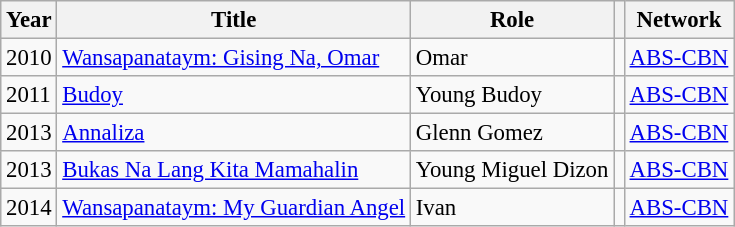<table class="wikitable" style="font-size: 95%;">
<tr>
<th>Year</th>
<th>Title</th>
<th>Role</th>
<th></th>
<th>Network</th>
</tr>
<tr>
<td>2010</td>
<td><a href='#'> Wansapanataym: Gising Na, Omar</a></td>
<td>Omar</td>
<td></td>
<td><a href='#'>ABS-CBN</a></td>
</tr>
<tr>
<td>2011</td>
<td><a href='#'>Budoy</a></td>
<td>Young Budoy</td>
<td></td>
<td><a href='#'>ABS-CBN</a></td>
</tr>
<tr>
<td>2013</td>
<td><a href='#'>Annaliza</a></td>
<td>Glenn Gomez</td>
<td></td>
<td><a href='#'>ABS-CBN</a></td>
</tr>
<tr>
<td>2013</td>
<td><a href='#'>Bukas Na Lang Kita Mamahalin</a></td>
<td>Young Miguel Dizon</td>
<td></td>
<td><a href='#'>ABS-CBN</a></td>
</tr>
<tr>
<td>2014</td>
<td><a href='#'> Wansapanataym: My Guardian Angel</a></td>
<td>Ivan</td>
<td></td>
<td><a href='#'>ABS-CBN</a></td>
</tr>
</table>
